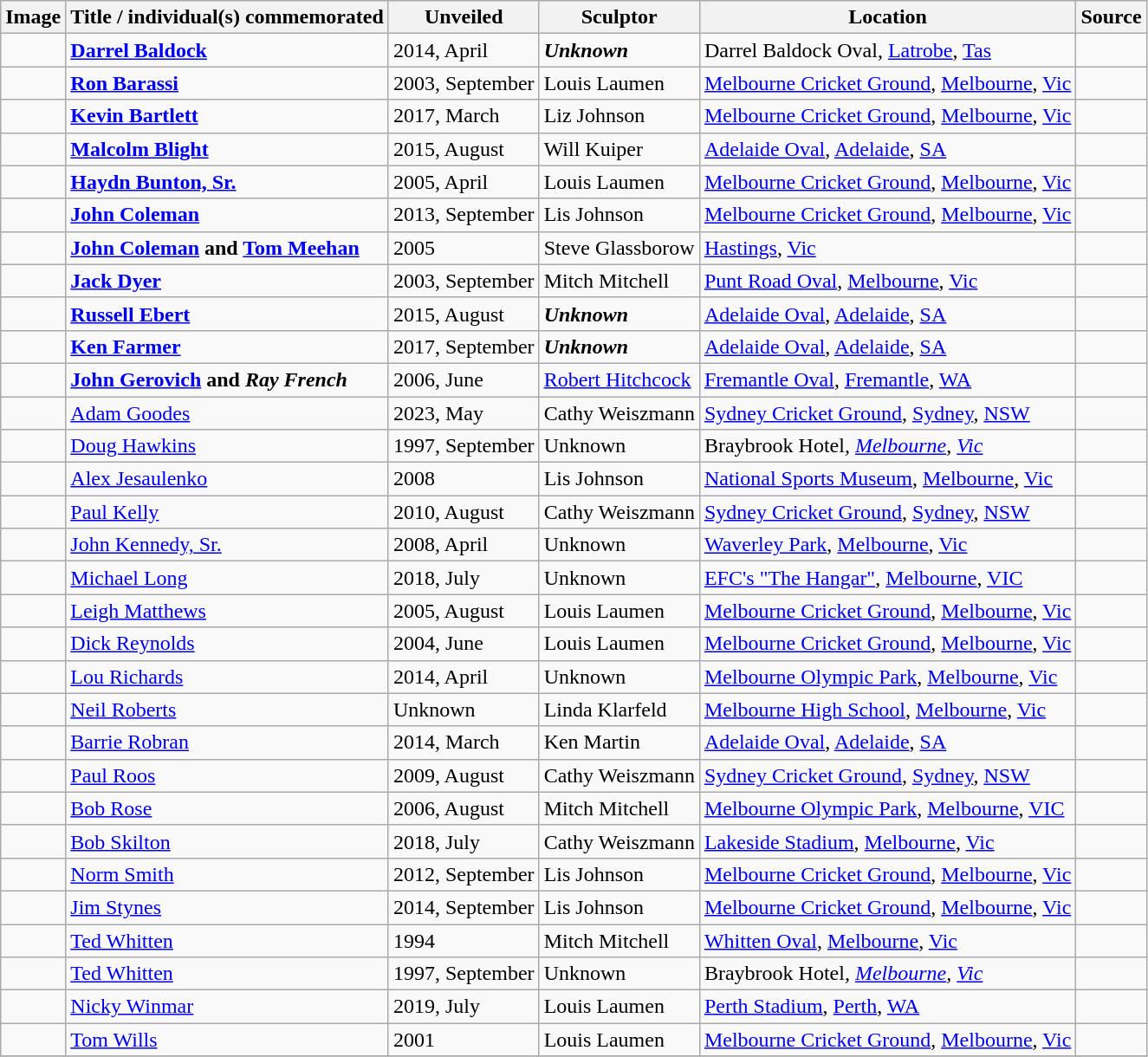<table class="wikitable sortable">
<tr>
<th>Image</th>
<th>Title / individual(s) commemorated</th>
<th>Unveiled</th>
<th>Sculptor</th>
<th>Location</th>
<th>Source</th>
</tr>
<tr>
<td></td>
<td><strong><a href='#'>Darrel Baldock</a></strong></td>
<td>2014, April</td>
<td><strong><em>Unknown</em></strong></td>
<td>Darrel Baldock Oval, <a href='#'>Latrobe</a>, <a href='#'>Tas</a></td>
<td></td>
</tr>
<tr>
<td></td>
<td><strong><a href='#'>Ron Barassi</a></strong></td>
<td>2003, September</td>
<td>Louis Laumen</td>
<td><a href='#'>Melbourne Cricket Ground</a>, <a href='#'>Melbourne</a>, <a href='#'>Vic</a></td>
<td></td>
</tr>
<tr>
<td></td>
<td><strong><a href='#'>Kevin Bartlett</a></strong></td>
<td>2017, March</td>
<td>Liz Johnson</td>
<td><a href='#'>Melbourne Cricket Ground</a>, <a href='#'>Melbourne</a>, <a href='#'>Vic</a></td>
<td></td>
</tr>
<tr>
<td></td>
<td><strong><a href='#'>Malcolm Blight</a></strong></td>
<td>2015, August</td>
<td>Will Kuiper</td>
<td><a href='#'>Adelaide Oval</a>, <a href='#'>Adelaide</a>, <a href='#'>SA</a></td>
<td></td>
</tr>
<tr>
<td></td>
<td><strong><a href='#'>Haydn Bunton, Sr.</a></strong></td>
<td>2005, April</td>
<td>Louis Laumen</td>
<td><a href='#'>Melbourne Cricket Ground</a>, <a href='#'>Melbourne</a>, <a href='#'>Vic</a></td>
<td></td>
</tr>
<tr>
<td></td>
<td><strong><a href='#'>John Coleman</a></strong></td>
<td>2013, September</td>
<td>Lis Johnson</td>
<td><a href='#'>Melbourne Cricket Ground</a>, <a href='#'>Melbourne</a>, <a href='#'>Vic</a></td>
<td></td>
</tr>
<tr>
<td></td>
<td><strong><a href='#'>John Coleman</a> and <a href='#'>Tom Meehan</a></strong></td>
<td>2005</td>
<td>Steve Glassborow</td>
<td><a href='#'>Hastings</a>, <a href='#'>Vic</a></td>
<td></td>
</tr>
<tr>
<td></td>
<td><strong><a href='#'>Jack Dyer</a></strong></td>
<td>2003, September</td>
<td>Mitch Mitchell</td>
<td><a href='#'>Punt Road Oval</a>, <a href='#'>Melbourne</a>, <a href='#'>Vic</a></td>
<td></td>
</tr>
<tr>
<td></td>
<td><strong><a href='#'>Russell Ebert</a></strong></td>
<td>2015, August</td>
<td><strong><em>Unknown</em></strong></td>
<td><a href='#'>Adelaide Oval</a>, <a href='#'>Adelaide</a>, <a href='#'>SA</a></td>
<td></td>
</tr>
<tr>
<td></td>
<td><strong><a href='#'>Ken Farmer</a></strong></td>
<td>2017, September</td>
<td><strong><em>Unknown</em></strong></td>
<td><a href='#'>Adelaide Oval</a>, <a href='#'>Adelaide</a>, <a href='#'>SA</a></td>
<td></td>
</tr>
<tr>
<td></td>
<td><strong><a href='#'>John Gerovich</a> and <em>Ray French<strong><em></td>
<td>2006, June</td>
<td><a href='#'>Robert Hitchcock</a></td>
<td><a href='#'>Fremantle Oval</a>, <a href='#'>Fremantle</a>, <a href='#'>WA</a></td>
<td></td>
</tr>
<tr>
<td></td>
<td></strong><a href='#'>Adam Goodes</a><strong></td>
<td>2023, May</td>
<td>Cathy Weiszmann</td>
<td><a href='#'>Sydney Cricket Ground</a>, <a href='#'>Sydney</a>, <a href='#'>NSW</a></td>
<td></td>
</tr>
<tr>
<td></td>
<td></strong><a href='#'>Doug Hawkins</a><strong></td>
<td>1997, September</td>
<td></em></strong>Unknown<strong><em></td>
<td></em>Braybrook Hotel<em>, <a href='#'>Melbourne</a>, <a href='#'>Vic</a></td>
<td></td>
</tr>
<tr>
<td></td>
<td></strong><a href='#'>Alex Jesaulenko</a><strong><br></td>
<td>2008</td>
<td>Lis Johnson</td>
<td><a href='#'>National Sports Museum</a>, <a href='#'>Melbourne</a>, <a href='#'>Vic</a></td>
<td></td>
</tr>
<tr>
<td></td>
<td></strong><a href='#'>Paul Kelly</a><strong></td>
<td>2010, August</td>
<td>Cathy Weiszmann</td>
<td><a href='#'>Sydney Cricket Ground</a>, <a href='#'>Sydney</a>, <a href='#'>NSW</a></td>
<td></td>
</tr>
<tr>
<td></td>
<td></strong><a href='#'>John Kennedy, Sr.</a><strong></td>
<td>2008, April</td>
<td></em></strong>Unknown<strong><em></td>
<td><a href='#'>Waverley Park</a>, <a href='#'>Melbourne</a>, <a href='#'>Vic</a></td>
<td></td>
</tr>
<tr>
<td></td>
<td></strong><a href='#'>Michael Long</a><strong></td>
<td>2018, July</td>
<td></em></strong>Unknown<strong><em></td>
<td><a href='#'>EFC's "The Hangar"</a>, <a href='#'>Melbourne</a>, <a href='#'>VIC</a></td>
<td></td>
</tr>
<tr>
<td></td>
<td></strong><a href='#'>Leigh Matthews</a><strong></td>
<td>2005, August</td>
<td>Louis Laumen</td>
<td><a href='#'>Melbourne Cricket Ground</a>, <a href='#'>Melbourne</a>, <a href='#'>Vic</a></td>
<td></td>
</tr>
<tr>
<td></td>
<td></strong><a href='#'>Dick Reynolds</a><strong></td>
<td>2004, June</td>
<td>Louis Laumen</td>
<td><a href='#'>Melbourne Cricket Ground</a>, <a href='#'>Melbourne</a>, <a href='#'>Vic</a></td>
<td></td>
</tr>
<tr>
<td></td>
<td></strong><a href='#'>Lou Richards</a><strong></td>
<td>2014, April</td>
<td></em></strong>Unknown<strong><em></td>
<td><a href='#'>Melbourne Olympic Park</a>, <a href='#'>Melbourne</a>, <a href='#'>Vic</a></td>
<td></td>
</tr>
<tr>
<td></td>
<td></strong><a href='#'>Neil Roberts</a><strong></td>
<td></em></strong>Unknown<strong><em></td>
<td>Linda Klarfeld</td>
<td><a href='#'>Melbourne High School</a>, <a href='#'>Melbourne</a>, <a href='#'>Vic</a></td>
<td></td>
</tr>
<tr>
<td></td>
<td></strong><a href='#'>Barrie Robran</a><strong></td>
<td>2014, March</td>
<td>Ken Martin</td>
<td><a href='#'>Adelaide Oval</a>, <a href='#'>Adelaide</a>, <a href='#'>SA</a></td>
<td></td>
</tr>
<tr>
<td></td>
<td></strong><a href='#'>Paul Roos</a><strong></td>
<td>2009, August</td>
<td>Cathy Weiszmann</td>
<td><a href='#'>Sydney Cricket Ground</a>, <a href='#'>Sydney</a>, <a href='#'>NSW</a></td>
<td></td>
</tr>
<tr>
<td></td>
<td></strong><a href='#'>Bob Rose</a><strong></td>
<td>2006, August</td>
<td>Mitch Mitchell</td>
<td><a href='#'>Melbourne Olympic Park</a>, <a href='#'>Melbourne</a>, <a href='#'>VIC</a></td>
<td></td>
</tr>
<tr>
<td></td>
<td></strong><a href='#'>Bob Skilton</a><strong></td>
<td>2018, July</td>
<td>Cathy Weiszmann</td>
<td><a href='#'>Lakeside Stadium</a>, <a href='#'>Melbourne</a>, <a href='#'>Vic</a></td>
<td></td>
</tr>
<tr>
<td></td>
<td></strong><a href='#'>Norm Smith</a><strong></td>
<td>2012, September</td>
<td>Lis Johnson</td>
<td><a href='#'>Melbourne Cricket Ground</a>, <a href='#'>Melbourne</a>, <a href='#'>Vic</a></td>
<td></td>
</tr>
<tr>
<td></td>
<td></strong><a href='#'>Jim Stynes</a><strong></td>
<td>2014, September</td>
<td>Lis Johnson</td>
<td><a href='#'>Melbourne Cricket Ground</a>, <a href='#'>Melbourne</a>, <a href='#'>Vic</a></td>
<td></td>
</tr>
<tr>
<td></td>
<td></strong><a href='#'>Ted Whitten</a><strong></td>
<td>1994</td>
<td>Mitch Mitchell</td>
<td><a href='#'>Whitten Oval</a>, <a href='#'>Melbourne</a>, <a href='#'>Vic</a></td>
<td></td>
</tr>
<tr>
<td></td>
<td></strong><a href='#'>Ted Whitten</a><strong></td>
<td>1997, September</td>
<td></em></strong>Unknown<strong><em></td>
<td></em>Braybrook Hotel<em>, <a href='#'>Melbourne</a>, <a href='#'>Vic</a></td>
<td></td>
</tr>
<tr>
<td></td>
<td></strong><a href='#'>Nicky Winmar</a><strong></td>
<td>2019, July</td>
<td>Louis Laumen</td>
<td><a href='#'>Perth Stadium</a>, <a href='#'>Perth</a>, <a href='#'>WA</a></td>
<td></td>
</tr>
<tr>
<td></td>
<td></strong><a href='#'>Tom Wills</a><strong></td>
<td>2001</td>
<td>Louis Laumen</td>
<td><a href='#'>Melbourne Cricket Ground</a>, <a href='#'>Melbourne</a>, <a href='#'>Vic</a></td>
<td></td>
</tr>
<tr>
</tr>
</table>
